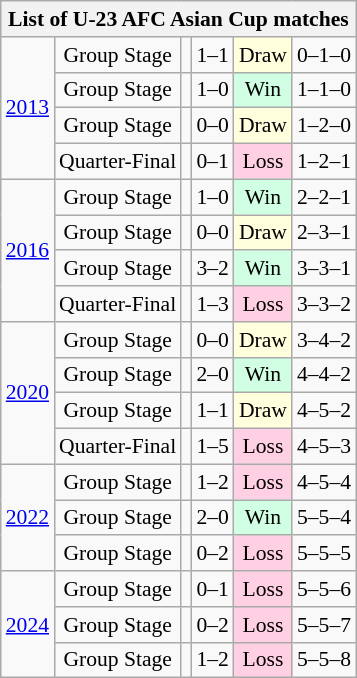<table class="wikitable sortable collapsible collapsed" style="text-align: center;font-size:90%;">
<tr>
<th colspan=6>List of U-23 AFC Asian Cup matches</th>
</tr>
<tr>
<td rowspan=4><a href='#'>2013</a></td>
<td>Group Stage</td>
<td align="left"></td>
<td>1–1</td>
<td style="background:#ffd;">Draw</td>
<td>0–1–0</td>
</tr>
<tr>
<td>Group Stage</td>
<td align="left"></td>
<td>1–0</td>
<td style="background:#d0ffe3;">Win</td>
<td>1–1–0</td>
</tr>
<tr>
<td>Group Stage</td>
<td align="left"></td>
<td>0–0</td>
<td style="background:#ffd;">Draw</td>
<td>1–2–0</td>
</tr>
<tr>
<td>Quarter-Final</td>
<td align="left"></td>
<td>0–1</td>
<td style="background:#ffd0e3;">Loss</td>
<td>1–2–1</td>
</tr>
<tr>
<td rowspan=4><a href='#'>2016</a></td>
<td>Group Stage</td>
<td align="left"></td>
<td>1–0</td>
<td style="background:#d0ffe3;">Win</td>
<td>2–2–1</td>
</tr>
<tr>
<td>Group Stage</td>
<td align="left"></td>
<td>0–0</td>
<td style="background:#ffd;">Draw</td>
<td>2–3–1</td>
</tr>
<tr>
<td>Group Stage</td>
<td align="left"></td>
<td>3–2</td>
<td style="background:#d0ffe3;">Win</td>
<td>3–3–1</td>
</tr>
<tr>
<td>Quarter-Final</td>
<td align="left"></td>
<td>1–3 </td>
<td style="background:#ffd0e3;">Loss</td>
<td>3–3–2</td>
</tr>
<tr>
<td rowspan=4><a href='#'>2020</a></td>
<td>Group Stage</td>
<td align="left"></td>
<td>0–0</td>
<td style="background:#ffd;">Draw</td>
<td>3–4–2</td>
</tr>
<tr>
<td>Group Stage</td>
<td align="left"></td>
<td>2–0</td>
<td style="background:#d0ffe3;">Win</td>
<td>4–4–2</td>
</tr>
<tr>
<td>Group Stage</td>
<td align="left"></td>
<td>1–1</td>
<td style="background:#ffd;">Draw</td>
<td>4–5–2</td>
</tr>
<tr>
<td>Quarter-Final</td>
<td align="left"></td>
<td>1–5</td>
<td style="background:#ffd0e3;">Loss</td>
<td>4–5–3</td>
</tr>
<tr>
<td rowspan=3><a href='#'>2022</a></td>
<td>Group Stage</td>
<td align="left"></td>
<td>1–2</td>
<td style="background:#ffd0e3;">Loss</td>
<td>4–5–4</td>
</tr>
<tr>
<td>Group Stage</td>
<td align="left"></td>
<td>2–0</td>
<td style="background:#d0ffe3;">Win</td>
<td>5–5–4</td>
</tr>
<tr>
<td>Group Stage</td>
<td align="left"></td>
<td>0–2</td>
<td style="background:#ffd0e3;">Loss</td>
<td>5–5–5</td>
</tr>
<tr>
<td rowspan=3><a href='#'>2024</a></td>
<td>Group Stage</td>
<td align="left"></td>
<td>0–1</td>
<td style="background:#ffd0e3;">Loss</td>
<td>5–5–6</td>
</tr>
<tr>
<td>Group Stage</td>
<td align="left"></td>
<td>0–2</td>
<td style="background:#ffd0e3;">Loss</td>
<td>5–5–7</td>
</tr>
<tr>
<td>Group Stage</td>
<td align="left"></td>
<td>1–2</td>
<td style="background:#ffd0e3;">Loss</td>
<td>5–5–8</td>
</tr>
</table>
